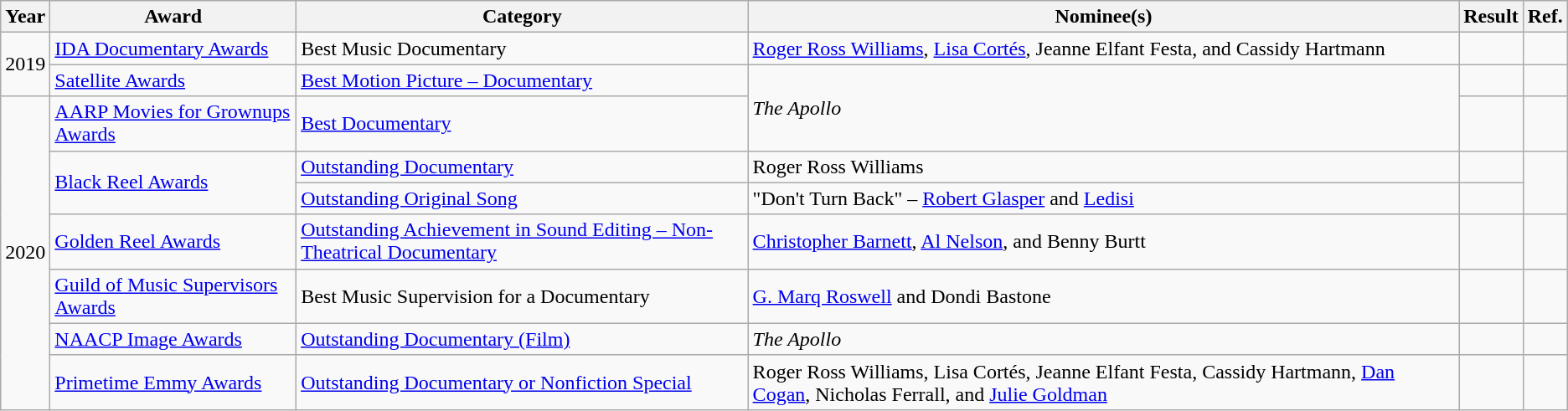<table class="wikitable">
<tr>
<th>Year</th>
<th>Award</th>
<th>Category</th>
<th>Nominee(s)</th>
<th>Result</th>
<th>Ref.</th>
</tr>
<tr>
<td rowspan="2">2019</td>
<td><a href='#'>IDA Documentary Awards</a></td>
<td>Best Music Documentary</td>
<td><a href='#'>Roger Ross Williams</a>, <a href='#'>Lisa Cortés</a>, Jeanne Elfant Festa, and Cassidy Hartmann</td>
<td></td>
<td align="center"></td>
</tr>
<tr>
<td><a href='#'>Satellite Awards</a></td>
<td><a href='#'>Best Motion Picture – Documentary</a></td>
<td rowspan="2"><em>The Apollo</em></td>
<td></td>
<td align="center"></td>
</tr>
<tr>
<td rowspan="7">2020</td>
<td><a href='#'>AARP Movies for Grownups Awards</a></td>
<td><a href='#'>Best Documentary</a></td>
<td></td>
<td align="center"></td>
</tr>
<tr>
<td rowspan="2"><a href='#'>Black Reel Awards</a></td>
<td><a href='#'>Outstanding Documentary</a></td>
<td>Roger Ross Williams</td>
<td></td>
<td align="center" rowspan="2"></td>
</tr>
<tr>
<td><a href='#'>Outstanding Original Song</a></td>
<td>"Don't Turn Back" – <a href='#'>Robert Glasper</a> and <a href='#'>Ledisi</a></td>
<td></td>
</tr>
<tr>
<td><a href='#'>Golden Reel Awards</a></td>
<td><a href='#'>Outstanding Achievement in Sound Editing – Non-Theatrical Documentary</a></td>
<td><a href='#'>Christopher Barnett</a>, <a href='#'>Al Nelson</a>, and Benny Burtt</td>
<td></td>
<td align="center"></td>
</tr>
<tr>
<td><a href='#'>Guild of Music Supervisors Awards</a></td>
<td>Best Music Supervision for a Documentary</td>
<td><a href='#'>G. Marq Roswell</a> and Dondi Bastone</td>
<td></td>
<td align="center"></td>
</tr>
<tr>
<td><a href='#'>NAACP Image Awards</a></td>
<td><a href='#'>Outstanding Documentary (Film)</a></td>
<td><em>The Apollo</em></td>
<td></td>
<td align="center"></td>
</tr>
<tr>
<td><a href='#'>Primetime Emmy Awards</a></td>
<td><a href='#'>Outstanding Documentary or Nonfiction Special</a></td>
<td>Roger Ross Williams, Lisa Cortés, Jeanne Elfant Festa, Cassidy Hartmann, <a href='#'>Dan Cogan</a>, Nicholas Ferrall, and <a href='#'>Julie Goldman</a></td>
<td></td>
<td align="center"></td>
</tr>
</table>
